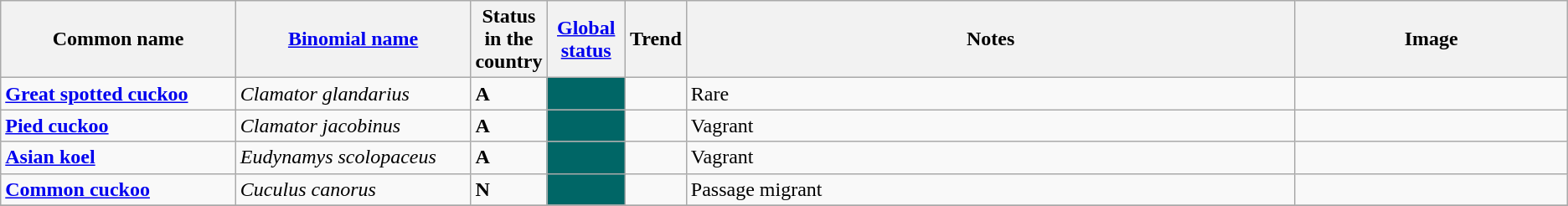<table class="wikitable sortable">
<tr>
<th width="15%">Common name</th>
<th width="15%"><a href='#'>Binomial name</a></th>
<th data-sort-type="number" width="1%">Status in the country</th>
<th width="5%"><a href='#'>Global status</a></th>
<th width="1%">Trend</th>
<th class="unsortable">Notes</th>
<th class="unsortable">Image</th>
</tr>
<tr>
<td><strong><a href='#'>Great spotted cuckoo</a></strong></td>
<td><em>Clamator glandarius</em></td>
<td><strong>A</strong></td>
<td align=center style="background: #006666"></td>
<td align=center></td>
<td>Rare</td>
<td></td>
</tr>
<tr>
<td><strong><a href='#'>Pied cuckoo</a></strong></td>
<td><em>Clamator jacobinus</em></td>
<td><strong>A</strong></td>
<td align=center style="background: #006666"></td>
<td align=center></td>
<td>Vagrant</td>
<td></td>
</tr>
<tr>
<td><strong><a href='#'>Asian koel</a></strong></td>
<td><em>Eudynamys scolopaceus</em></td>
<td><strong>A</strong></td>
<td align=center style="background: #006666"></td>
<td align=center></td>
<td>Vagrant</td>
<td></td>
</tr>
<tr>
<td><strong><a href='#'>Common cuckoo</a></strong></td>
<td><em>Cuculus canorus</em></td>
<td><strong>N</strong></td>
<td align=center style="background: #006666"></td>
<td align=center></td>
<td>Passage migrant</td>
<td></td>
</tr>
<tr>
</tr>
</table>
